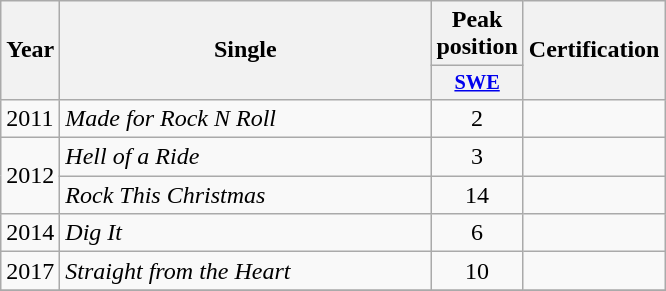<table class="wikitable plainrowheaders" style="text-align:left;" border="1">
<tr>
<th scope="col" rowspan="2">Year</th>
<th scope="col" rowspan="2" style="width:15em;">Single</th>
<th scope="col" colspan="1">Peak position</th>
<th scope="col" rowspan="2">Certification</th>
</tr>
<tr>
<th scope="col" style="width:3em;font-size:85%;"><a href='#'>SWE</a><br></th>
</tr>
<tr>
<td>2011</td>
<td><em>Made for Rock N Roll</em></td>
<td style="text-align:center;">2</td>
<td></td>
</tr>
<tr>
<td rowspan="2">2012</td>
<td><em>Hell of a Ride</em></td>
<td style="text-align:center;">3</td>
<td></td>
</tr>
<tr>
<td><em>Rock This Christmas</em></td>
<td style="text-align:center;">14</td>
<td></td>
</tr>
<tr>
<td>2014</td>
<td><em>Dig It</em></td>
<td style="text-align:center;">6</td>
<td></td>
</tr>
<tr>
<td>2017</td>
<td><em>Straight from the Heart</em></td>
<td style="text-align:center;">10<br></td>
<td></td>
</tr>
<tr>
</tr>
</table>
